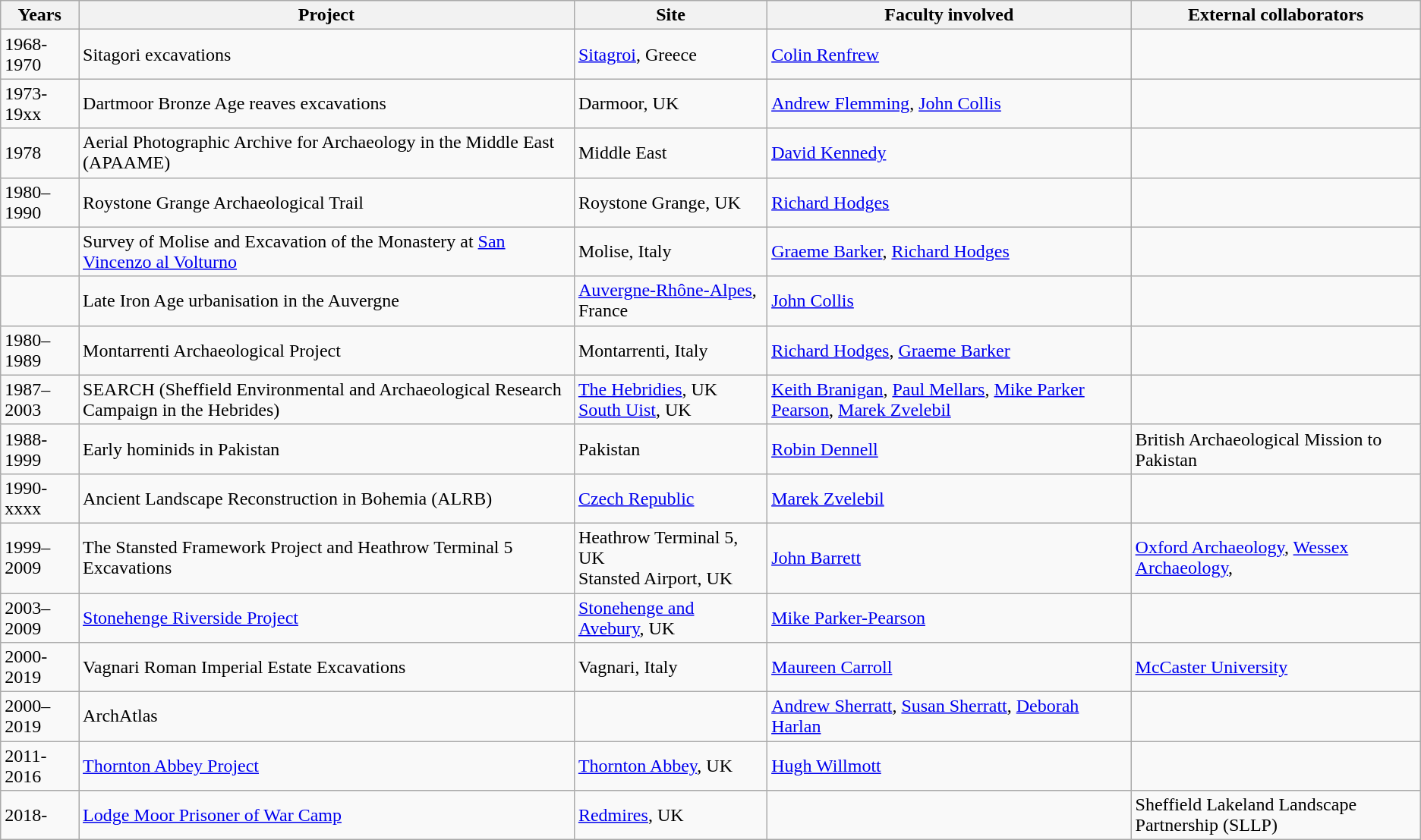<table class="wikitable">
<tr>
<th>Years</th>
<th>Project</th>
<th>Site</th>
<th>Faculty involved</th>
<th>External  collaborators</th>
</tr>
<tr>
<td>1968-1970</td>
<td>Sitagori excavations</td>
<td><a href='#'>Sitagroi</a>, Greece</td>
<td><a href='#'>Colin Renfrew</a></td>
<td></td>
</tr>
<tr>
<td>1973-19xx</td>
<td>Dartmoor Bronze Age reaves excavations</td>
<td>Darmoor, UK</td>
<td><a href='#'>Andrew Flemming</a>, <a href='#'>John Collis</a></td>
<td></td>
</tr>
<tr>
<td>1978</td>
<td>Aerial Photographic Archive for Archaeology in the Middle East (APAAME)</td>
<td>Middle East</td>
<td><a href='#'>David Kennedy</a></td>
<td></td>
</tr>
<tr>
<td>1980–1990</td>
<td>Roystone Grange Archaeological Trail </td>
<td>Roystone Grange, UK</td>
<td><a href='#'>Richard Hodges</a></td>
<td></td>
</tr>
<tr>
<td></td>
<td>Survey of Molise and Excavation of the Monastery at <a href='#'>San Vincenzo al Volturno</a></td>
<td>Molise, Italy</td>
<td><a href='#'>Graeme Barker</a>, <a href='#'>Richard Hodges</a></td>
<td></td>
</tr>
<tr>
<td></td>
<td>Late Iron Age urbanisation in the Auvergne</td>
<td><a href='#'>Auvergne-Rhône-Alpes</a>,  France</td>
<td><a href='#'>John Collis</a></td>
<td></td>
</tr>
<tr>
<td>1980–1989</td>
<td>Montarrenti Archaeological Project</td>
<td>Montarrenti, Italy</td>
<td><a href='#'>Richard Hodges</a>, <a href='#'>Graeme Barker</a></td>
<td></td>
</tr>
<tr>
<td>1987–2003</td>
<td>SEARCH (Sheffield Environmental and Archaeological Research Campaign in the Hebrides)</td>
<td><a href='#'>The Hebridies</a>, UK<br><a href='#'>South Uist</a>, UK</td>
<td><a href='#'>Keith Branigan</a>, <a href='#'>Paul Mellars</a>, <a href='#'>Mike Parker Pearson</a>, <a href='#'>Marek Zvelebil</a></td>
<td></td>
</tr>
<tr>
<td>1988-1999</td>
<td>Early hominids in Pakistan</td>
<td>Pakistan</td>
<td><a href='#'>Robin Dennell</a></td>
<td>British Archaeological Mission to Pakistan</td>
</tr>
<tr>
<td>1990-xxxx</td>
<td>Ancient Landscape Reconstruction in Bohemia (ALRB)</td>
<td><a href='#'>Czech Republic</a></td>
<td><a href='#'>Marek Zvelebil</a></td>
<td></td>
</tr>
<tr>
<td>1999–2009</td>
<td>The Stansted Framework Project and Heathrow Terminal 5 Excavations </td>
<td>Heathrow Terminal 5, UK<br>Stansted Airport, UK</td>
<td><a href='#'>John Barrett</a></td>
<td><a href='#'>Oxford Archaeology</a>, <a href='#'>Wessex Archaeology</a>,</td>
</tr>
<tr>
<td>2003–2009</td>
<td><a href='#'>Stonehenge Riverside Project</a></td>
<td><a href='#'>Stonehenge  and Avebury</a>, UK</td>
<td><a href='#'>Mike Parker-Pearson</a></td>
<td></td>
</tr>
<tr>
<td>2000-2019</td>
<td>Vagnari Roman Imperial Estate Excavations</td>
<td>Vagnari, Italy</td>
<td><a href='#'>Maureen Carroll</a></td>
<td><a href='#'>McCaster University</a></td>
</tr>
<tr>
<td>2000–2019</td>
<td>ArchAtlas</td>
<td></td>
<td><a href='#'>Andrew Sherratt</a>, <a href='#'>Susan Sherratt</a>, <a href='#'>Deborah Harlan</a></td>
<td></td>
</tr>
<tr>
<td>2011-2016</td>
<td><a href='#'>Thornton Abbey Project</a></td>
<td><a href='#'>Thornton Abbey</a>, UK</td>
<td><a href='#'>Hugh Willmott</a></td>
<td></td>
</tr>
<tr>
<td>2018-</td>
<td><a href='#'>Lodge Moor Prisoner of War Camp</a></td>
<td><a href='#'>Redmires</a>, UK</td>
<td></td>
<td>Sheffield Lakeland Landscape Partnership (SLLP)</td>
</tr>
</table>
